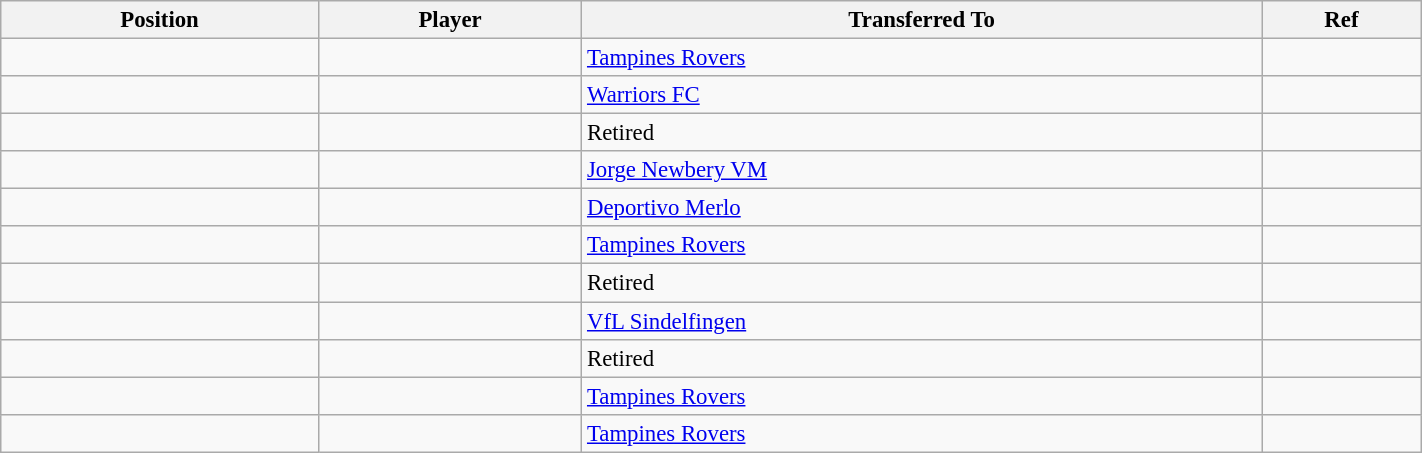<table class="wikitable sortable" style="width:75%; text-align:center; font-size:95%; text-align:left;">
<tr>
<th><strong>Position</strong></th>
<th><strong>Player</strong></th>
<th><strong>Transferred To</strong></th>
<th><strong>Ref</strong></th>
</tr>
<tr>
<td></td>
<td></td>
<td> <a href='#'>Tampines Rovers</a></td>
<td></td>
</tr>
<tr>
<td></td>
<td></td>
<td> <a href='#'>Warriors FC</a></td>
<td></td>
</tr>
<tr>
<td></td>
<td></td>
<td>Retired</td>
<td></td>
</tr>
<tr>
<td></td>
<td></td>
<td> <a href='#'>Jorge Newbery VM</a></td>
<td></td>
</tr>
<tr>
<td></td>
<td></td>
<td> <a href='#'>Deportivo Merlo</a></td>
<td></td>
</tr>
<tr>
<td></td>
<td></td>
<td> <a href='#'>Tampines Rovers</a></td>
<td></td>
</tr>
<tr>
<td></td>
<td></td>
<td>Retired</td>
<td></td>
</tr>
<tr>
<td></td>
<td></td>
<td> <a href='#'>VfL Sindelfingen</a></td>
<td></td>
</tr>
<tr>
<td></td>
<td></td>
<td>Retired</td>
<td></td>
</tr>
<tr>
<td></td>
<td></td>
<td> <a href='#'>Tampines Rovers</a></td>
<td></td>
</tr>
<tr>
<td></td>
<td></td>
<td> <a href='#'>Tampines Rovers</a></td>
<td></td>
</tr>
</table>
